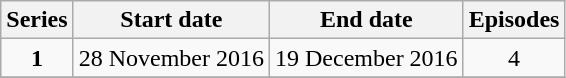<table class="wikitable" style="text-align:center;">
<tr>
<th>Series</th>
<th>Start date</th>
<th>End date</th>
<th>Episodes</th>
</tr>
<tr>
<td><strong>1</strong></td>
<td>28 November 2016</td>
<td>19 December 2016</td>
<td>4</td>
</tr>
<tr>
</tr>
</table>
